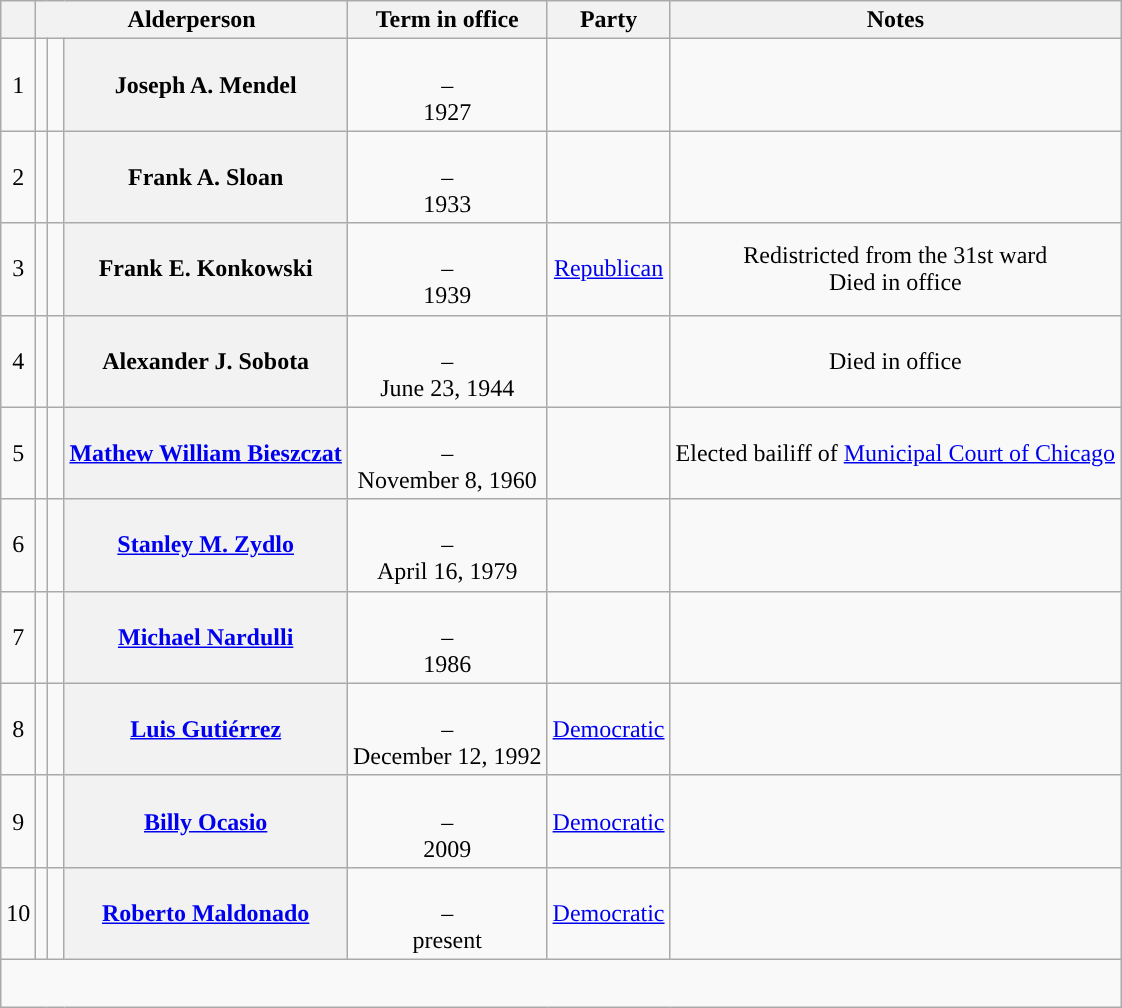<table class="wikitable sortable" style="text-align:center;">
<tr>
<th scope="col"></th>
<th scope="col" colspan="3">Alderperson</th>
<th scope="col">Term in office</th>
<th scope="col">Party</th>
<th scope="col">Notes</th>
</tr>
<tr style="height:2em;">
<td>1</td>
<td></td>
<td> </td>
<th scope="row">Joseph A. Mendel</th>
<td><br>–<br>1927</td>
<td></td>
<td></td>
</tr>
<tr style="height:2em;">
<td>2</td>
<td></td>
<td> </td>
<th scope="row">Frank A. Sloan</th>
<td><br>–<br>1933</td>
<td></td>
<td></td>
</tr>
<tr style="height:2em;">
<td>3</td>
<td></td>
<td> </td>
<th scope="row">Frank E. Konkowski</th>
<td><br>–<br>1939</td>
<td><a href='#'>Republican</a></td>
<td>Redistricted from the 31st ward<br>Died in office</td>
</tr>
<tr style="height:2em;">
<td>4</td>
<td></td>
<td></td>
<th scope="row">Alexander J. Sobota</th>
<td><br>–<br>June 23, 1944</td>
<td></td>
<td>Died in office</td>
</tr>
<tr style="height:2em;">
<td>5</td>
<td></td>
<td></td>
<th scope="row"><a href='#'>Mathew William Bieszczat</a></th>
<td><br>–<br>November 8, 1960</td>
<td></td>
<td>Elected bailiff of <a href='#'>Municipal Court of Chicago</a></td>
</tr>
<tr style="height:2em;">
<td>6</td>
<td></td>
<td> </td>
<th scope="row"><a href='#'>Stanley M. Zydlo</a></th>
<td><br>–<br>April 16, 1979</td>
<td></td>
<td></td>
</tr>
<tr style="height:2em;">
<td>7</td>
<td></td>
<td></td>
<th scope="row"><a href='#'>Michael Nardulli</a></th>
<td><br>–<br>1986</td>
<td></td>
<td></td>
</tr>
<tr style="height:2em;">
<td>8</td>
<td></td>
<td></td>
<th scope="row"><a href='#'>Luis Gutiérrez</a></th>
<td><br>–<br>December 12, 1992</td>
<td><a href='#'>Democratic</a></td>
<td></td>
</tr>
<tr style="height:2em;">
<td>9</td>
<td></td>
<td></td>
<th scope="row"><a href='#'>Billy Ocasio</a></th>
<td><br>–<br>2009</td>
<td><a href='#'>Democratic</a></td>
<td></td>
</tr>
<tr style="height:2em;">
<td>10</td>
<td></td>
<td></td>
<th scope="row"><a href='#'>Roberto Maldonado</a></th>
<td><br>–<br>present</td>
<td><a href='#'>Democratic</a></td>
<td></td>
</tr>
<tr style="height:2em;">
</tr>
</table>
